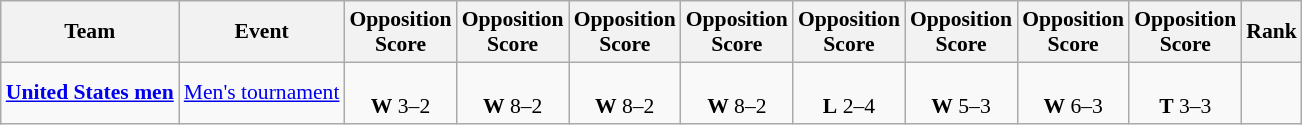<table class=wikitable style=font-size:90%;text-align:center>
<tr>
<th>Team</th>
<th>Event</th>
<th>Opposition<br>Score</th>
<th>Opposition<br>Score</th>
<th>Opposition<br>Score</th>
<th>Opposition<br>Score</th>
<th>Opposition<br>Score</th>
<th>Opposition<br>Score</th>
<th>Opposition<br>Score</th>
<th>Opposition<br>Score</th>
<th>Rank</th>
</tr>
<tr>
<td align=left><strong><a href='#'>United States men</a></strong></td>
<td align=left><a href='#'>Men's tournament</a></td>
<td><br><strong>W</strong> 3–2</td>
<td><br><strong>W</strong> 8–2</td>
<td><br><strong>W</strong> 8–2</td>
<td><br><strong>W</strong> 8–2</td>
<td><br><strong>L</strong> 2–4</td>
<td><br><strong>W</strong> 5–3</td>
<td><br><strong>W</strong> 6–3</td>
<td><br><strong>T</strong> 3–3</td>
<td></td>
</tr>
</table>
